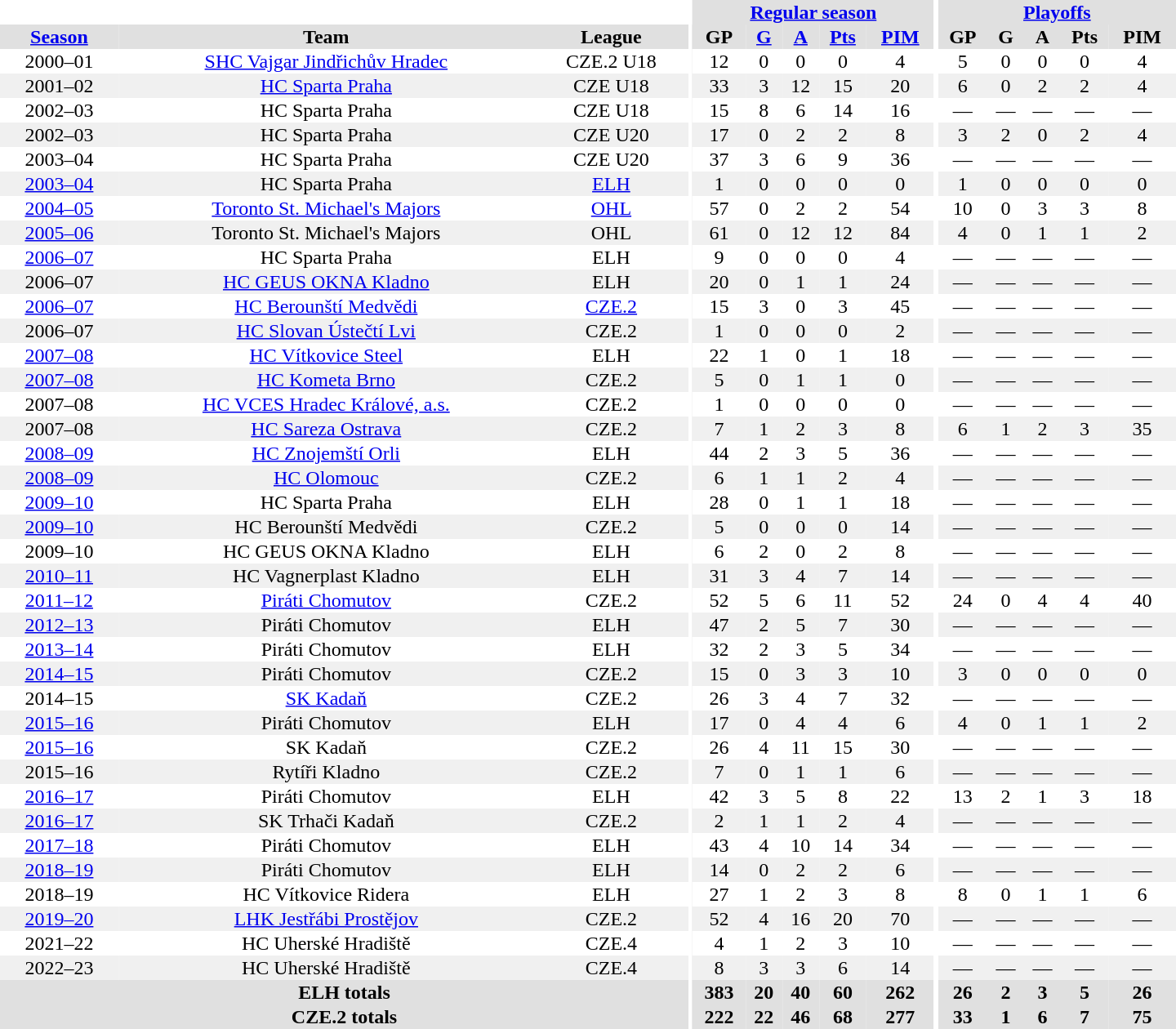<table border="0" cellpadding="1" cellspacing="0" style="text-align:center; width:60em">
<tr bgcolor="#e0e0e0">
<th colspan="3" bgcolor="#ffffff"></th>
<th rowspan="99" bgcolor="#ffffff"></th>
<th colspan="5"><a href='#'>Regular season</a></th>
<th rowspan="99" bgcolor="#ffffff"></th>
<th colspan="5"><a href='#'>Playoffs</a></th>
</tr>
<tr bgcolor="#e0e0e0">
<th><a href='#'>Season</a></th>
<th>Team</th>
<th>League</th>
<th>GP</th>
<th><a href='#'>G</a></th>
<th><a href='#'>A</a></th>
<th><a href='#'>Pts</a></th>
<th><a href='#'>PIM</a></th>
<th>GP</th>
<th>G</th>
<th>A</th>
<th>Pts</th>
<th>PIM</th>
</tr>
<tr>
<td>2000–01</td>
<td><a href='#'>SHC Vajgar Jindřichův Hradec</a></td>
<td>CZE.2 U18</td>
<td>12</td>
<td>0</td>
<td>0</td>
<td>0</td>
<td>4</td>
<td>5</td>
<td>0</td>
<td>0</td>
<td>0</td>
<td>4</td>
</tr>
<tr bgcolor="#f0f0f0">
<td>2001–02</td>
<td><a href='#'>HC Sparta Praha</a></td>
<td>CZE U18</td>
<td>33</td>
<td>3</td>
<td>12</td>
<td>15</td>
<td>20</td>
<td>6</td>
<td>0</td>
<td>2</td>
<td>2</td>
<td>4</td>
</tr>
<tr>
<td>2002–03</td>
<td>HC Sparta Praha</td>
<td>CZE U18</td>
<td>15</td>
<td>8</td>
<td>6</td>
<td>14</td>
<td>16</td>
<td>—</td>
<td>—</td>
<td>—</td>
<td>—</td>
<td>—</td>
</tr>
<tr bgcolor="#f0f0f0">
<td>2002–03</td>
<td>HC Sparta Praha</td>
<td>CZE U20</td>
<td>17</td>
<td>0</td>
<td>2</td>
<td>2</td>
<td>8</td>
<td>3</td>
<td>2</td>
<td>0</td>
<td>2</td>
<td>4</td>
</tr>
<tr>
<td>2003–04</td>
<td>HC Sparta Praha</td>
<td>CZE U20</td>
<td>37</td>
<td>3</td>
<td>6</td>
<td>9</td>
<td>36</td>
<td>—</td>
<td>—</td>
<td>—</td>
<td>—</td>
<td>—</td>
</tr>
<tr bgcolor="#f0f0f0">
<td><a href='#'>2003–04</a></td>
<td>HC Sparta Praha</td>
<td><a href='#'>ELH</a></td>
<td>1</td>
<td>0</td>
<td>0</td>
<td>0</td>
<td>0</td>
<td>1</td>
<td>0</td>
<td>0</td>
<td>0</td>
<td>0</td>
</tr>
<tr>
<td><a href='#'>2004–05</a></td>
<td><a href='#'>Toronto St. Michael's Majors</a></td>
<td><a href='#'>OHL</a></td>
<td>57</td>
<td>0</td>
<td>2</td>
<td>2</td>
<td>54</td>
<td>10</td>
<td>0</td>
<td>3</td>
<td>3</td>
<td>8</td>
</tr>
<tr bgcolor="#f0f0f0">
<td><a href='#'>2005–06</a></td>
<td>Toronto St. Michael's Majors</td>
<td>OHL</td>
<td>61</td>
<td>0</td>
<td>12</td>
<td>12</td>
<td>84</td>
<td>4</td>
<td>0</td>
<td>1</td>
<td>1</td>
<td>2</td>
</tr>
<tr>
<td><a href='#'>2006–07</a></td>
<td>HC Sparta Praha</td>
<td>ELH</td>
<td>9</td>
<td>0</td>
<td>0</td>
<td>0</td>
<td>4</td>
<td>—</td>
<td>—</td>
<td>—</td>
<td>—</td>
<td>—</td>
</tr>
<tr bgcolor="#f0f0f0">
<td>2006–07</td>
<td><a href='#'>HC GEUS OKNA Kladno</a></td>
<td>ELH</td>
<td>20</td>
<td>0</td>
<td>1</td>
<td>1</td>
<td>24</td>
<td>—</td>
<td>—</td>
<td>—</td>
<td>—</td>
<td>—</td>
</tr>
<tr>
<td><a href='#'>2006–07</a></td>
<td><a href='#'>HC Berounští Medvědi</a></td>
<td><a href='#'>CZE.2</a></td>
<td>15</td>
<td>3</td>
<td>0</td>
<td>3</td>
<td>45</td>
<td>—</td>
<td>—</td>
<td>—</td>
<td>—</td>
<td>—</td>
</tr>
<tr bgcolor="#f0f0f0">
<td>2006–07</td>
<td><a href='#'>HC Slovan Ústečtí Lvi</a></td>
<td>CZE.2</td>
<td>1</td>
<td>0</td>
<td>0</td>
<td>0</td>
<td>2</td>
<td>—</td>
<td>—</td>
<td>—</td>
<td>—</td>
<td>—</td>
</tr>
<tr>
<td><a href='#'>2007–08</a></td>
<td><a href='#'>HC Vítkovice Steel</a></td>
<td>ELH</td>
<td>22</td>
<td>1</td>
<td>0</td>
<td>1</td>
<td>18</td>
<td>—</td>
<td>—</td>
<td>—</td>
<td>—</td>
<td>—</td>
</tr>
<tr bgcolor="#f0f0f0">
<td><a href='#'>2007–08</a></td>
<td><a href='#'>HC Kometa Brno</a></td>
<td>CZE.2</td>
<td>5</td>
<td>0</td>
<td>1</td>
<td>1</td>
<td>0</td>
<td>—</td>
<td>—</td>
<td>—</td>
<td>—</td>
<td>—</td>
</tr>
<tr>
<td>2007–08</td>
<td><a href='#'>HC VCES Hradec Králové, a.s.</a></td>
<td>CZE.2</td>
<td>1</td>
<td>0</td>
<td>0</td>
<td>0</td>
<td>0</td>
<td>—</td>
<td>—</td>
<td>—</td>
<td>—</td>
<td>—</td>
</tr>
<tr bgcolor="#f0f0f0">
<td>2007–08</td>
<td><a href='#'>HC Sareza Ostrava</a></td>
<td>CZE.2</td>
<td>7</td>
<td>1</td>
<td>2</td>
<td>3</td>
<td>8</td>
<td>6</td>
<td>1</td>
<td>2</td>
<td>3</td>
<td>35</td>
</tr>
<tr>
<td><a href='#'>2008–09</a></td>
<td><a href='#'>HC Znojemští Orli</a></td>
<td>ELH</td>
<td>44</td>
<td>2</td>
<td>3</td>
<td>5</td>
<td>36</td>
<td>—</td>
<td>—</td>
<td>—</td>
<td>—</td>
<td>—</td>
</tr>
<tr bgcolor="#f0f0f0">
<td><a href='#'>2008–09</a></td>
<td><a href='#'>HC Olomouc</a></td>
<td>CZE.2</td>
<td>6</td>
<td>1</td>
<td>1</td>
<td>2</td>
<td>4</td>
<td>—</td>
<td>—</td>
<td>—</td>
<td>—</td>
<td>—</td>
</tr>
<tr>
<td><a href='#'>2009–10</a></td>
<td>HC Sparta Praha</td>
<td>ELH</td>
<td>28</td>
<td>0</td>
<td>1</td>
<td>1</td>
<td>18</td>
<td>—</td>
<td>—</td>
<td>—</td>
<td>—</td>
<td>—</td>
</tr>
<tr bgcolor="#f0f0f0">
<td><a href='#'>2009–10</a></td>
<td>HC Berounští Medvědi</td>
<td>CZE.2</td>
<td>5</td>
<td>0</td>
<td>0</td>
<td>0</td>
<td>14</td>
<td>—</td>
<td>—</td>
<td>—</td>
<td>—</td>
<td>—</td>
</tr>
<tr>
<td>2009–10</td>
<td>HC GEUS OKNA Kladno</td>
<td>ELH</td>
<td>6</td>
<td>2</td>
<td>0</td>
<td>2</td>
<td>8</td>
<td>—</td>
<td>—</td>
<td>—</td>
<td>—</td>
<td>—</td>
</tr>
<tr bgcolor="#f0f0f0">
<td><a href='#'>2010–11</a></td>
<td>HC Vagnerplast Kladno</td>
<td>ELH</td>
<td>31</td>
<td>3</td>
<td>4</td>
<td>7</td>
<td>14</td>
<td>—</td>
<td>—</td>
<td>—</td>
<td>—</td>
<td>—</td>
</tr>
<tr>
<td><a href='#'>2011–12</a></td>
<td><a href='#'>Piráti Chomutov</a></td>
<td>CZE.2</td>
<td>52</td>
<td>5</td>
<td>6</td>
<td>11</td>
<td>52</td>
<td>24</td>
<td>0</td>
<td>4</td>
<td>4</td>
<td>40</td>
</tr>
<tr bgcolor="#f0f0f0">
<td><a href='#'>2012–13</a></td>
<td>Piráti Chomutov</td>
<td>ELH</td>
<td>47</td>
<td>2</td>
<td>5</td>
<td>7</td>
<td>30</td>
<td>—</td>
<td>—</td>
<td>—</td>
<td>—</td>
<td>—</td>
</tr>
<tr>
<td><a href='#'>2013–14</a></td>
<td>Piráti Chomutov</td>
<td>ELH</td>
<td>32</td>
<td>2</td>
<td>3</td>
<td>5</td>
<td>34</td>
<td>—</td>
<td>—</td>
<td>—</td>
<td>—</td>
<td>—</td>
</tr>
<tr bgcolor="#f0f0f0">
<td><a href='#'>2014–15</a></td>
<td>Piráti Chomutov</td>
<td>CZE.2</td>
<td>15</td>
<td>0</td>
<td>3</td>
<td>3</td>
<td>10</td>
<td>3</td>
<td>0</td>
<td>0</td>
<td>0</td>
<td>0</td>
</tr>
<tr>
<td>2014–15</td>
<td><a href='#'>SK Kadaň</a></td>
<td>CZE.2</td>
<td>26</td>
<td>3</td>
<td>4</td>
<td>7</td>
<td>32</td>
<td>—</td>
<td>—</td>
<td>—</td>
<td>—</td>
<td>—</td>
</tr>
<tr bgcolor="#f0f0f0">
<td><a href='#'>2015–16</a></td>
<td>Piráti Chomutov</td>
<td>ELH</td>
<td>17</td>
<td>0</td>
<td>4</td>
<td>4</td>
<td>6</td>
<td>4</td>
<td>0</td>
<td>1</td>
<td>1</td>
<td>2</td>
</tr>
<tr>
<td><a href='#'>2015–16</a></td>
<td>SK Kadaň</td>
<td>CZE.2</td>
<td>26</td>
<td>4</td>
<td>11</td>
<td>15</td>
<td>30</td>
<td>—</td>
<td>—</td>
<td>—</td>
<td>—</td>
<td>—</td>
</tr>
<tr bgcolor="#f0f0f0">
<td>2015–16</td>
<td>Rytíři Kladno</td>
<td>CZE.2</td>
<td>7</td>
<td>0</td>
<td>1</td>
<td>1</td>
<td>6</td>
<td>—</td>
<td>—</td>
<td>—</td>
<td>—</td>
<td>—</td>
</tr>
<tr>
<td><a href='#'>2016–17</a></td>
<td>Piráti Chomutov</td>
<td>ELH</td>
<td>42</td>
<td>3</td>
<td>5</td>
<td>8</td>
<td>22</td>
<td>13</td>
<td>2</td>
<td>1</td>
<td>3</td>
<td>18</td>
</tr>
<tr bgcolor="#f0f0f0">
<td><a href='#'>2016–17</a></td>
<td>SK Trhači Kadaň</td>
<td>CZE.2</td>
<td>2</td>
<td>1</td>
<td>1</td>
<td>2</td>
<td>4</td>
<td>—</td>
<td>—</td>
<td>—</td>
<td>—</td>
<td>—</td>
</tr>
<tr>
<td><a href='#'>2017–18</a></td>
<td>Piráti Chomutov</td>
<td>ELH</td>
<td>43</td>
<td>4</td>
<td>10</td>
<td>14</td>
<td>34</td>
<td>—</td>
<td>—</td>
<td>—</td>
<td>—</td>
<td>—</td>
</tr>
<tr bgcolor="#f0f0f0">
<td><a href='#'>2018–19</a></td>
<td>Piráti Chomutov</td>
<td>ELH</td>
<td>14</td>
<td>0</td>
<td>2</td>
<td>2</td>
<td>6</td>
<td>—</td>
<td>—</td>
<td>—</td>
<td>—</td>
<td>—</td>
</tr>
<tr>
<td>2018–19</td>
<td>HC Vítkovice Ridera</td>
<td>ELH</td>
<td>27</td>
<td>1</td>
<td>2</td>
<td>3</td>
<td>8</td>
<td>8</td>
<td>0</td>
<td>1</td>
<td>1</td>
<td>6</td>
</tr>
<tr bgcolor="#f0f0f0">
<td><a href='#'>2019–20</a></td>
<td><a href='#'>LHK Jestřábi Prostějov</a></td>
<td>CZE.2</td>
<td>52</td>
<td>4</td>
<td>16</td>
<td>20</td>
<td>70</td>
<td>—</td>
<td>—</td>
<td>—</td>
<td>—</td>
<td>—</td>
</tr>
<tr>
<td>2021–22</td>
<td>HC Uherské Hradiště</td>
<td>CZE.4</td>
<td>4</td>
<td>1</td>
<td>2</td>
<td>3</td>
<td>10</td>
<td>—</td>
<td>—</td>
<td>—</td>
<td>—</td>
<td>—</td>
</tr>
<tr bgcolor="#f0f0f0">
<td>2022–23</td>
<td>HC Uherské Hradiště</td>
<td>CZE.4</td>
<td>8</td>
<td>3</td>
<td>3</td>
<td>6</td>
<td>14</td>
<td>—</td>
<td>—</td>
<td>—</td>
<td>—</td>
<td>—</td>
</tr>
<tr bgcolor="#e0e0e0">
<th colspan="3">ELH totals</th>
<th>383</th>
<th>20</th>
<th>40</th>
<th>60</th>
<th>262</th>
<th>26</th>
<th>2</th>
<th>3</th>
<th>5</th>
<th>26</th>
</tr>
<tr bgcolor="#e0e0e0">
<th colspan="3">CZE.2 totals</th>
<th>222</th>
<th>22</th>
<th>46</th>
<th>68</th>
<th>277</th>
<th>33</th>
<th>1</th>
<th>6</th>
<th>7</th>
<th>75</th>
</tr>
</table>
